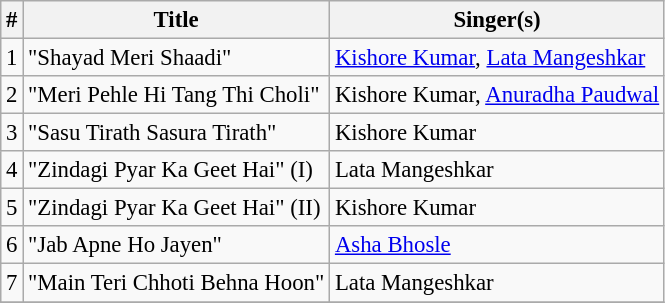<table class="wikitable" style="font-size:95%;">
<tr>
<th>#</th>
<th>Title</th>
<th>Singer(s)</th>
</tr>
<tr>
<td>1</td>
<td>"Shayad Meri Shaadi"</td>
<td><a href='#'>Kishore Kumar</a>, <a href='#'>Lata Mangeshkar</a></td>
</tr>
<tr>
<td>2</td>
<td>"Meri Pehle Hi Tang Thi Choli"</td>
<td>Kishore Kumar, <a href='#'>Anuradha Paudwal</a></td>
</tr>
<tr>
<td>3</td>
<td>"Sasu Tirath Sasura Tirath"</td>
<td>Kishore Kumar</td>
</tr>
<tr>
<td>4</td>
<td>"Zindagi Pyar Ka Geet Hai" (I)</td>
<td>Lata Mangeshkar</td>
</tr>
<tr>
<td>5</td>
<td>"Zindagi Pyar Ka Geet Hai" (II)</td>
<td>Kishore Kumar</td>
</tr>
<tr>
<td>6</td>
<td>"Jab Apne Ho Jayen"</td>
<td><a href='#'>Asha Bhosle</a></td>
</tr>
<tr>
<td>7</td>
<td>"Main Teri Chhoti Behna Hoon"</td>
<td>Lata Mangeshkar</td>
</tr>
<tr>
</tr>
</table>
